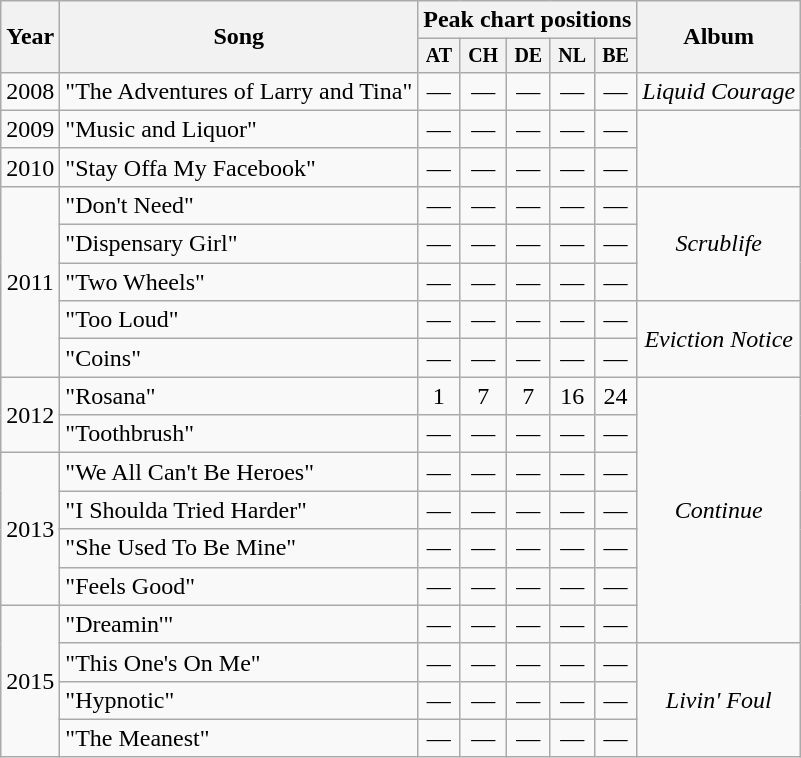<table class="wikitable" style="text-align:center;">
<tr>
<th rowspan="2">Year</th>
<th rowspan="2">Song</th>
<th colspan="5">Peak chart positions</th>
<th rowspan="2">Album</th>
</tr>
<tr style="font-size:smaller;">
<th>AT</th>
<th>CH</th>
<th>DE</th>
<th>NL</th>
<th>BE</th>
</tr>
<tr>
<td>2008</td>
<td align="left">"The Adventures of Larry and Tina"</td>
<td>—</td>
<td>—</td>
<td>—</td>
<td>—</td>
<td>—</td>
<td><em>Liquid Courage</em></td>
</tr>
<tr>
<td>2009</td>
<td align="left">"Music and Liquor"</td>
<td>—</td>
<td>—</td>
<td>—</td>
<td>—</td>
<td>—</td>
<td rowspan="2"></td>
</tr>
<tr>
<td>2010</td>
<td align="left">"Stay Offa My Facebook"</td>
<td>—</td>
<td>—</td>
<td>—</td>
<td>—</td>
<td>—</td>
</tr>
<tr>
<td rowspan="5">2011</td>
<td align="left">"Don't Need"</td>
<td>—</td>
<td>—</td>
<td>—</td>
<td>—</td>
<td>—</td>
<td rowspan="3"><em>Scrublife</em></td>
</tr>
<tr>
<td align="left">"Dispensary Girl"</td>
<td>—</td>
<td>—</td>
<td>—</td>
<td>—</td>
<td>—</td>
</tr>
<tr>
<td align="left">"Two Wheels"</td>
<td>—</td>
<td>—</td>
<td>—</td>
<td>—</td>
<td>—</td>
</tr>
<tr>
<td align="left">"Too Loud"</td>
<td>—</td>
<td>—</td>
<td>—</td>
<td>—</td>
<td>—</td>
<td rowspan="2"><em>Eviction Notice</em></td>
</tr>
<tr>
<td align="left">"Coins"</td>
<td>—</td>
<td>—</td>
<td>—</td>
<td>—</td>
<td>—</td>
</tr>
<tr>
<td rowspan="2">2012</td>
<td align="left">"Rosana"</td>
<td>1</td>
<td>7</td>
<td>7</td>
<td>16</td>
<td>24</td>
<td rowspan="7"><em>Continue</em></td>
</tr>
<tr>
<td align="left">"Toothbrush"</td>
<td>—</td>
<td>—</td>
<td>—</td>
<td>—</td>
<td>—</td>
</tr>
<tr>
<td rowspan="4">2013</td>
<td align="left">"We All Can't Be Heroes"</td>
<td>—</td>
<td>—</td>
<td>—</td>
<td>—</td>
<td>—</td>
</tr>
<tr>
<td align="left">"I Shoulda Tried Harder"</td>
<td>—</td>
<td>—</td>
<td>—</td>
<td>—</td>
<td>—</td>
</tr>
<tr>
<td align="left">"She Used To Be Mine"</td>
<td>—</td>
<td>—</td>
<td>—</td>
<td>—</td>
<td>—</td>
</tr>
<tr>
<td align="left">"Feels Good"</td>
<td>—</td>
<td>—</td>
<td>—</td>
<td>—</td>
<td>—</td>
</tr>
<tr>
<td rowspan="4">2015</td>
<td align="left">"Dreamin'"</td>
<td>—</td>
<td>—</td>
<td>—</td>
<td>—</td>
<td>—</td>
</tr>
<tr>
<td align="left">"This One's On Me"</td>
<td>—</td>
<td>—</td>
<td>—</td>
<td>—</td>
<td>—</td>
<td rowspan="3"><em>Livin' Foul</em></td>
</tr>
<tr>
<td align="left">"Hypnotic"</td>
<td>—</td>
<td>—</td>
<td>—</td>
<td>—</td>
<td>—</td>
</tr>
<tr>
<td align="left">"The Meanest"</td>
<td>—</td>
<td>—</td>
<td>—</td>
<td>—</td>
<td>—</td>
</tr>
</table>
